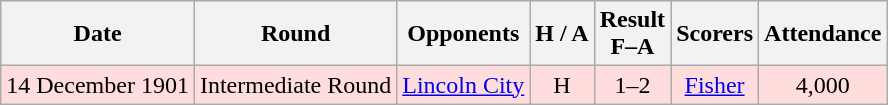<table class="wikitable" style="text-align:center">
<tr>
<th>Date</th>
<th>Round</th>
<th>Opponents</th>
<th>H / A</th>
<th>Result<br>F–A</th>
<th>Scorers</th>
<th>Attendance</th>
</tr>
<tr bgcolor="#ffdddd">
<td>14 December 1901</td>
<td>Intermediate Round</td>
<td><a href='#'>Lincoln City</a></td>
<td>H</td>
<td>1–2</td>
<td><a href='#'>Fisher</a></td>
<td>4,000</td>
</tr>
</table>
